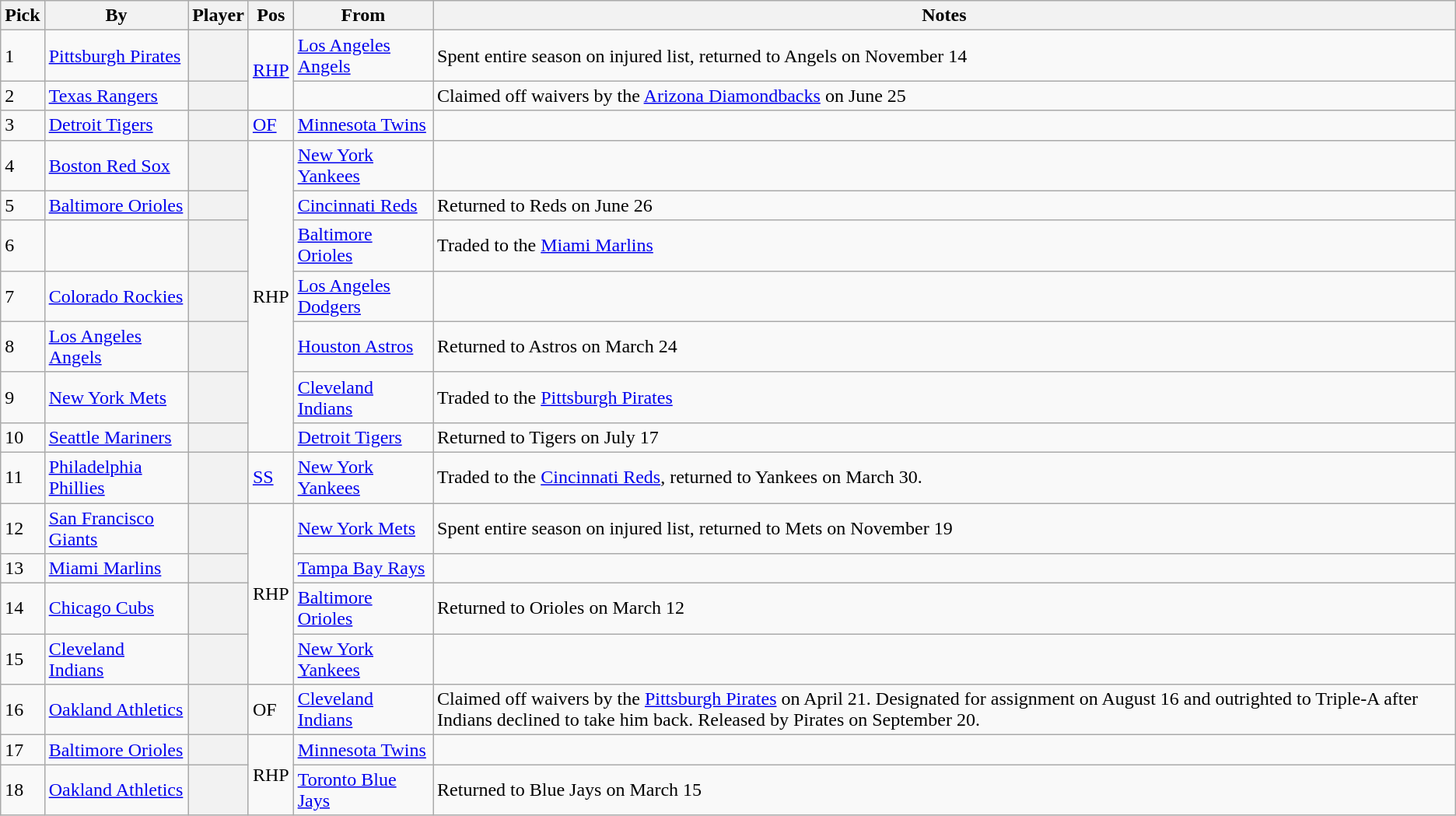<table class="wikitable sortable plainrowheaders">
<tr>
<th scope="col">Pick</th>
<th scope="col">By</th>
<th scope="col">Player</th>
<th scope="col">Pos</th>
<th scope="col">From</th>
<th scope="col">Notes</th>
</tr>
<tr>
<td>1</td>
<td><a href='#'>Pittsburgh Pirates</a></td>
<th scope="row"></th>
<td rowspan="2"><a href='#'>RHP</a></td>
<td><a href='#'>Los Angeles Angels</a></td>
<td>Spent entire season on injured list, returned to Angels on November 14</td>
</tr>
<tr>
<td>2</td>
<td><a href='#'>Texas Rangers</a></td>
<th scope="row"></th>
<td></td>
<td>Claimed off waivers by the <a href='#'>Arizona Diamondbacks</a> on June 25</td>
</tr>
<tr>
<td>3</td>
<td><a href='#'>Detroit Tigers</a></td>
<th scope="row"></th>
<td><a href='#'>OF</a></td>
<td><a href='#'>Minnesota Twins</a></td>
<td></td>
</tr>
<tr>
<td>4</td>
<td><a href='#'>Boston Red Sox</a></td>
<th scope="row"></th>
<td rowspan="7">RHP</td>
<td><a href='#'>New York Yankees</a></td>
<td></td>
</tr>
<tr>
<td>5</td>
<td><a href='#'>Baltimore Orioles</a></td>
<th scope="row"></th>
<td><a href='#'>Cincinnati Reds</a></td>
<td>Returned to Reds on June 26</td>
</tr>
<tr>
<td>6</td>
<td></td>
<th scope="row"></th>
<td><a href='#'>Baltimore Orioles</a></td>
<td>Traded to the <a href='#'>Miami Marlins</a></td>
</tr>
<tr>
<td>7</td>
<td><a href='#'>Colorado Rockies</a></td>
<th scope="row"></th>
<td><a href='#'>Los Angeles Dodgers</a></td>
<td></td>
</tr>
<tr>
<td>8</td>
<td><a href='#'>Los Angeles Angels</a></td>
<th scope="row"></th>
<td><a href='#'>Houston Astros</a></td>
<td>Returned to Astros on March 24</td>
</tr>
<tr>
<td>9</td>
<td><a href='#'>New York Mets</a></td>
<th scope="row"></th>
<td><a href='#'>Cleveland Indians</a></td>
<td>Traded to the <a href='#'>Pittsburgh Pirates</a></td>
</tr>
<tr>
<td>10</td>
<td><a href='#'>Seattle Mariners</a></td>
<th scope="row"></th>
<td><a href='#'>Detroit Tigers</a></td>
<td>Returned to Tigers on July 17</td>
</tr>
<tr>
<td>11</td>
<td><a href='#'>Philadelphia Phillies</a></td>
<th scope="row"></th>
<td><a href='#'>SS</a></td>
<td><a href='#'>New York Yankees</a></td>
<td>Traded to the <a href='#'>Cincinnati Reds</a>, returned to Yankees on March 30.</td>
</tr>
<tr>
<td>12</td>
<td><a href='#'>San Francisco Giants</a></td>
<th scope="row"></th>
<td rowspan="4">RHP</td>
<td><a href='#'>New York Mets</a></td>
<td>Spent entire season on injured list, returned to Mets on November 19</td>
</tr>
<tr>
<td>13</td>
<td><a href='#'>Miami Marlins</a></td>
<th scope="row"></th>
<td><a href='#'>Tampa Bay Rays</a></td>
<td></td>
</tr>
<tr>
<td>14</td>
<td><a href='#'>Chicago Cubs</a></td>
<th scope="row"></th>
<td><a href='#'>Baltimore Orioles</a></td>
<td>Returned to Orioles on March 12</td>
</tr>
<tr>
<td>15</td>
<td><a href='#'>Cleveland Indians</a></td>
<th scope="row"></th>
<td><a href='#'>New York Yankees</a></td>
<td></td>
</tr>
<tr>
<td>16</td>
<td><a href='#'>Oakland Athletics</a></td>
<th scope="row"></th>
<td>OF</td>
<td><a href='#'>Cleveland Indians</a></td>
<td>Claimed off waivers by the <a href='#'>Pittsburgh Pirates</a> on April 21. Designated for assignment on August 16 and outrighted to Triple-A after Indians declined to take him back. Released by Pirates on September 20.</td>
</tr>
<tr>
<td>17</td>
<td><a href='#'>Baltimore Orioles</a></td>
<th scope="row"></th>
<td rowspan="2">RHP</td>
<td><a href='#'>Minnesota Twins</a></td>
<td></td>
</tr>
<tr>
<td>18</td>
<td><a href='#'>Oakland Athletics</a></td>
<th scope="row"></th>
<td><a href='#'>Toronto Blue Jays</a></td>
<td>Returned to Blue Jays on March 15</td>
</tr>
</table>
